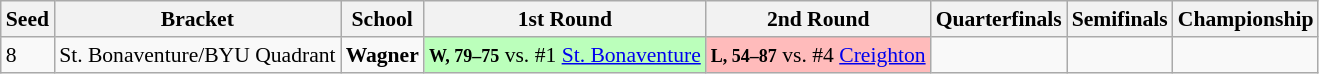<table class="sortable wikitable" style="white-space:nowrap; font-size:90%;">
<tr>
<th>Seed</th>
<th>Bracket</th>
<th>School</th>
<th>1st Round</th>
<th>2nd Round</th>
<th>Quarterfinals</th>
<th>Semifinals</th>
<th>Championship</th>
</tr>
<tr>
<td>8</td>
<td>St. Bonaventure/BYU Quadrant</td>
<td><strong>Wagner</strong></td>
<td style="background:#bfb;"><small><strong>W, 79–75</strong></small> vs. #1 <a href='#'>St. Bonaventure</a></td>
<td style="background:#fbb;"><small><strong>L, 54–87</strong></small> vs. #4 <a href='#'>Creighton</a></td>
<td></td>
<td></td>
<td></td>
</tr>
</table>
